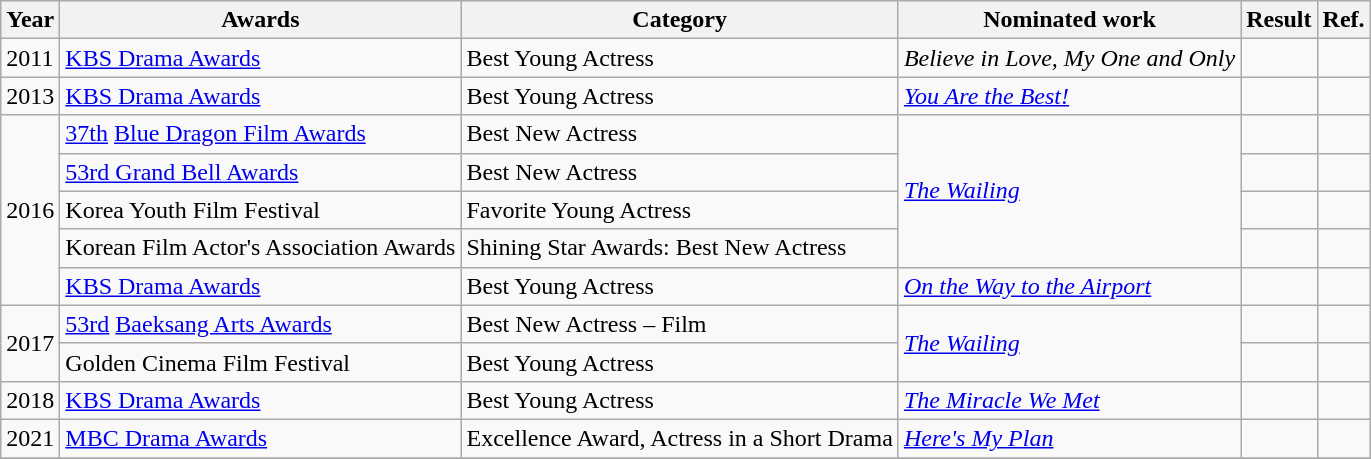<table class="wikitable sortable">
<tr>
<th>Year</th>
<th>Awards</th>
<th>Category</th>
<th>Nominated work</th>
<th>Result</th>
<th>Ref.</th>
</tr>
<tr>
<td>2011</td>
<td><a href='#'>KBS Drama Awards</a></td>
<td>Best Young Actress</td>
<td><em>Believe in Love,</em> <em>My One and Only</em></td>
<td></td>
<td></td>
</tr>
<tr>
<td>2013</td>
<td><a href='#'>KBS Drama Awards</a></td>
<td>Best Young Actress</td>
<td><em><a href='#'>You Are the Best!</a></em></td>
<td></td>
<td></td>
</tr>
<tr>
<td rowspan="5">2016</td>
<td><a href='#'>37th</a> <a href='#'>Blue Dragon Film Awards</a></td>
<td>Best New Actress</td>
<td rowspan="4"><a href='#'><em>The Wailing</em></a></td>
<td></td>
<td></td>
</tr>
<tr>
<td><a href='#'>53rd Grand Bell Awards</a></td>
<td>Best New Actress</td>
<td></td>
<td></td>
</tr>
<tr>
<td>Korea Youth Film Festival</td>
<td>Favorite Young Actress</td>
<td></td>
<td></td>
</tr>
<tr>
<td>Korean Film Actor's Association Awards</td>
<td>Shining Star Awards: Best New Actress</td>
<td></td>
<td></td>
</tr>
<tr>
<td><a href='#'>KBS Drama Awards</a></td>
<td>Best Young Actress</td>
<td><em><a href='#'>On the Way to the Airport</a></em></td>
<td></td>
<td></td>
</tr>
<tr>
<td rowspan="2">2017</td>
<td><a href='#'>53rd</a> <a href='#'>Baeksang Arts Awards</a></td>
<td>Best New Actress – Film</td>
<td rowspan="2"><a href='#'><em>The Wailing</em></a></td>
<td></td>
<td></td>
</tr>
<tr>
<td>Golden Cinema Film Festival</td>
<td>Best Young Actress</td>
<td></td>
<td></td>
</tr>
<tr>
<td>2018</td>
<td><a href='#'>KBS Drama Awards</a></td>
<td>Best Young Actress</td>
<td><em><a href='#'>The Miracle We Met</a></em></td>
<td></td>
<td></td>
</tr>
<tr>
<td>2021</td>
<td><a href='#'>MBC Drama Awards</a></td>
<td>Excellence Award, Actress in a Short Drama</td>
<td><em><a href='#'>Here's My Plan</a></em></td>
<td></td>
<td></td>
</tr>
<tr>
</tr>
</table>
